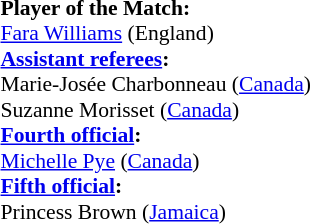<table width=50% style="font-size: 90%">
<tr>
<td><br><strong>Player of the Match:</strong>
<br><a href='#'>Fara Williams</a> (England)<br><strong><a href='#'>Assistant referees</a>:</strong>
<br>Marie-Josée Charbonneau (<a href='#'>Canada</a>)
<br>Suzanne Morisset (<a href='#'>Canada</a>)
<br><strong><a href='#'>Fourth official</a>:</strong>
<br><a href='#'>Michelle Pye</a> (<a href='#'>Canada</a>)
<br><strong><a href='#'>Fifth official</a>:</strong>
<br>Princess Brown (<a href='#'>Jamaica</a>)</td>
</tr>
</table>
